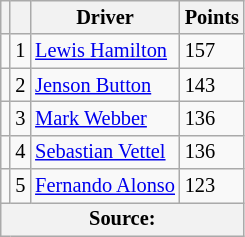<table class="wikitable" style="font-size: 85%;">
<tr>
<th></th>
<th></th>
<th>Driver</th>
<th>Points</th>
</tr>
<tr>
<td></td>
<td align="center">1</td>
<td> <a href='#'>Lewis Hamilton</a></td>
<td>157</td>
</tr>
<tr>
<td></td>
<td align="center">2</td>
<td> <a href='#'>Jenson Button</a></td>
<td>143</td>
</tr>
<tr>
<td></td>
<td align="center">3</td>
<td> <a href='#'>Mark Webber</a></td>
<td>136</td>
</tr>
<tr>
<td></td>
<td align="center">4</td>
<td> <a href='#'>Sebastian Vettel</a></td>
<td>136</td>
</tr>
<tr>
<td></td>
<td align="center">5</td>
<td> <a href='#'>Fernando Alonso</a></td>
<td>123</td>
</tr>
<tr>
<th colspan=4>Source:</th>
</tr>
</table>
